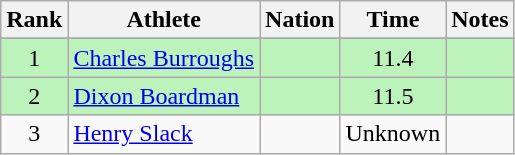<table class="wikitable sortable" style="text-align:center">
<tr>
<th>Rank</th>
<th>Athlete</th>
<th>Nation</th>
<th>Time</th>
<th>Notes</th>
</tr>
<tr>
</tr>
<tr style="background:#bbf3bb;">
<td>1</td>
<td align=left><a href='#'>Charles Burroughs</a></td>
<td align=left></td>
<td>11.4</td>
<td></td>
</tr>
<tr style="background:#bbf3bb;">
<td>2</td>
<td align=left><a href='#'>Dixon Boardman</a></td>
<td align=left></td>
<td>11.5</td>
<td></td>
</tr>
<tr>
<td>3</td>
<td align=left><a href='#'>Henry Slack</a></td>
<td align=left></td>
<td>Unknown</td>
<td></td>
</tr>
</table>
